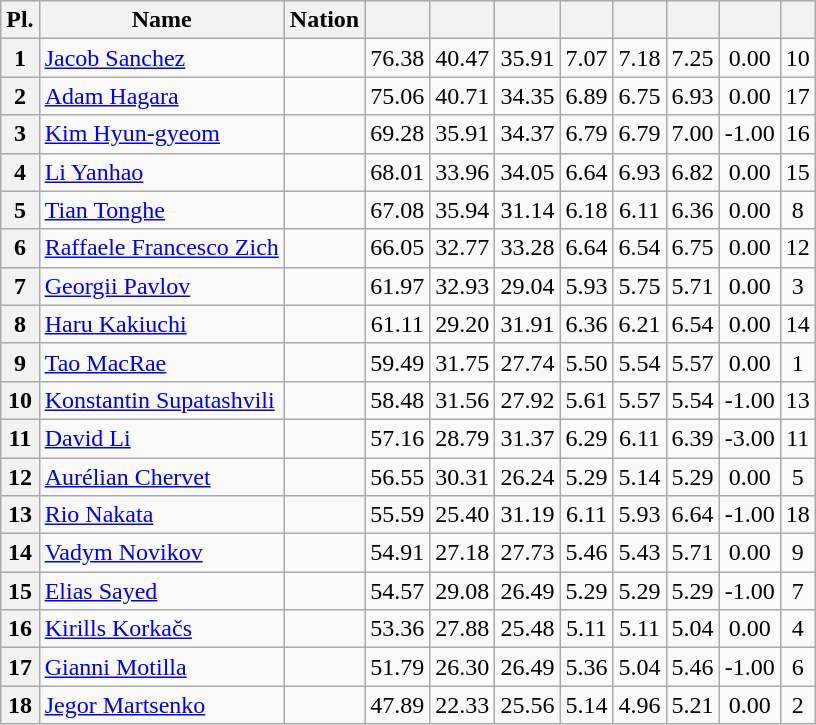<table class="wikitable sortable" style="text-align:center">
<tr>
<th>Pl.</th>
<th>Name</th>
<th>Nation</th>
<th></th>
<th></th>
<th></th>
<th></th>
<th></th>
<th></th>
<th></th>
<th></th>
</tr>
<tr>
<th>1</th>
<td align="left"><a href='#'>Jacob Sanchez</a></td>
<td align="left"></td>
<td>76.38</td>
<td>40.47</td>
<td>35.91</td>
<td>7.07</td>
<td>7.18</td>
<td>7.25</td>
<td>0.00</td>
<td>10</td>
</tr>
<tr>
<th>2</th>
<td align="left"><a href='#'>Adam Hagara</a></td>
<td align="left"></td>
<td>75.06</td>
<td>40.71</td>
<td>34.35</td>
<td>6.89</td>
<td>6.75</td>
<td>6.93</td>
<td>0.00</td>
<td>17</td>
</tr>
<tr>
<th>3</th>
<td align="left"><a href='#'>Kim Hyun-gyeom</a></td>
<td align="left"></td>
<td>69.28</td>
<td>35.91</td>
<td>34.37</td>
<td>6.79</td>
<td>6.79</td>
<td>7.00</td>
<td>-1.00</td>
<td>16</td>
</tr>
<tr>
<th>4</th>
<td align="left"><a href='#'>Li Yanhao</a></td>
<td align="left"></td>
<td>68.01</td>
<td>33.96</td>
<td>34.05</td>
<td>6.64</td>
<td>6.93</td>
<td>6.82</td>
<td>0.00</td>
<td>15</td>
</tr>
<tr>
<th>5</th>
<td align="left"><a href='#'>Tian Tonghe</a></td>
<td align="left"></td>
<td>67.08</td>
<td>35.94</td>
<td>31.14</td>
<td>6.18</td>
<td>6.11</td>
<td>6.36</td>
<td>0.00</td>
<td>8</td>
</tr>
<tr>
<th>6</th>
<td align="left"><a href='#'>Raffaele Francesco Zich</a></td>
<td align="left"></td>
<td>66.05</td>
<td>32.77</td>
<td>33.28</td>
<td>6.64</td>
<td>6.54</td>
<td>6.75</td>
<td>0.00</td>
<td>12</td>
</tr>
<tr>
<th>7</th>
<td align="left"><a href='#'>Georgii Pavlov</a></td>
<td align="left"></td>
<td>61.97</td>
<td>32.93</td>
<td>29.04</td>
<td>5.93</td>
<td>5.75</td>
<td>5.71</td>
<td>0.00</td>
<td>3</td>
</tr>
<tr>
<th>8</th>
<td align=left><a href='#'>Haru Kakiuchi</a></td>
<td align=left></td>
<td>61.11</td>
<td>29.20</td>
<td>31.91</td>
<td>6.36</td>
<td>6.21</td>
<td>6.54</td>
<td>0.00</td>
<td>14</td>
</tr>
<tr>
<th>9</th>
<td align=left><a href='#'>Tao MacRae</a></td>
<td align=left></td>
<td>59.49</td>
<td>31.75</td>
<td>27.74</td>
<td>5.50</td>
<td>5.54</td>
<td>5.57</td>
<td>0.00</td>
<td>1</td>
</tr>
<tr>
<th>10</th>
<td align=left><a href='#'>Konstantin Supatashvili</a></td>
<td align=left></td>
<td>58.48</td>
<td>31.56</td>
<td>27.92</td>
<td>5.61</td>
<td>5.57</td>
<td>5.54</td>
<td>-1.00</td>
<td>13</td>
</tr>
<tr>
<th>11</th>
<td align=left><a href='#'>David Li</a></td>
<td align=left></td>
<td>57.16</td>
<td>28.79</td>
<td>31.37</td>
<td>6.29</td>
<td>6.11</td>
<td>6.39</td>
<td>-3.00</td>
<td>11</td>
</tr>
<tr>
<th>12</th>
<td align=left><a href='#'>Aurélian Chervet</a></td>
<td align=left></td>
<td>56.55</td>
<td>30.31</td>
<td>26.24</td>
<td>5.29</td>
<td>5.14</td>
<td>5.29</td>
<td>0.00</td>
<td>5</td>
</tr>
<tr>
<th>13</th>
<td align=left><a href='#'>Rio Nakata</a></td>
<td align=left></td>
<td>55.59</td>
<td>25.40</td>
<td>31.19</td>
<td>6.11</td>
<td>5.93</td>
<td>6.64</td>
<td>-1.00</td>
<td>18</td>
</tr>
<tr>
<th>14</th>
<td align=left><a href='#'>Vadym Novikov</a></td>
<td align=left></td>
<td>54.91</td>
<td>27.18</td>
<td>27.73</td>
<td>5.46</td>
<td>5.43</td>
<td>5.71</td>
<td>0.00</td>
<td>9</td>
</tr>
<tr>
<th>15</th>
<td align=left><a href='#'>Elias Sayed</a></td>
<td align=left></td>
<td>54.57</td>
<td>29.08</td>
<td>26.49</td>
<td>5.29</td>
<td>5.29</td>
<td>5.29</td>
<td>-1.00</td>
<td>7</td>
</tr>
<tr>
<th>16</th>
<td align=left><a href='#'>Kirills Korkačs</a></td>
<td align=left></td>
<td>53.36</td>
<td>27.88</td>
<td>25.48</td>
<td>5.11</td>
<td>5.11</td>
<td>5.04</td>
<td>0.00</td>
<td>4</td>
</tr>
<tr>
<th>17</th>
<td align=left><a href='#'>Gianni Motilla</a></td>
<td align=left></td>
<td>51.79</td>
<td>26.30</td>
<td>26.49</td>
<td>5.36</td>
<td>5.04</td>
<td>5.46</td>
<td>-1.00</td>
<td>6</td>
</tr>
<tr>
<th>18</th>
<td align=left><a href='#'>Jegor Martsenko</a></td>
<td align=left></td>
<td>47.89</td>
<td>22.33</td>
<td>25.56</td>
<td>5.14</td>
<td>4.96</td>
<td>5.21</td>
<td>0.00</td>
<td>2</td>
</tr>
</table>
